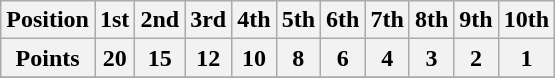<table class="wikitable">
<tr>
<th>Position</th>
<th>1st</th>
<th>2nd</th>
<th>3rd</th>
<th>4th</th>
<th>5th</th>
<th>6th</th>
<th>7th</th>
<th>8th</th>
<th>9th</th>
<th>10th</th>
</tr>
<tr>
<th>Points</th>
<th>20</th>
<th>15</th>
<th>12</th>
<th>10</th>
<th>8</th>
<th>6</th>
<th>4</th>
<th>3</th>
<th>2</th>
<th>1</th>
</tr>
<tr>
</tr>
</table>
